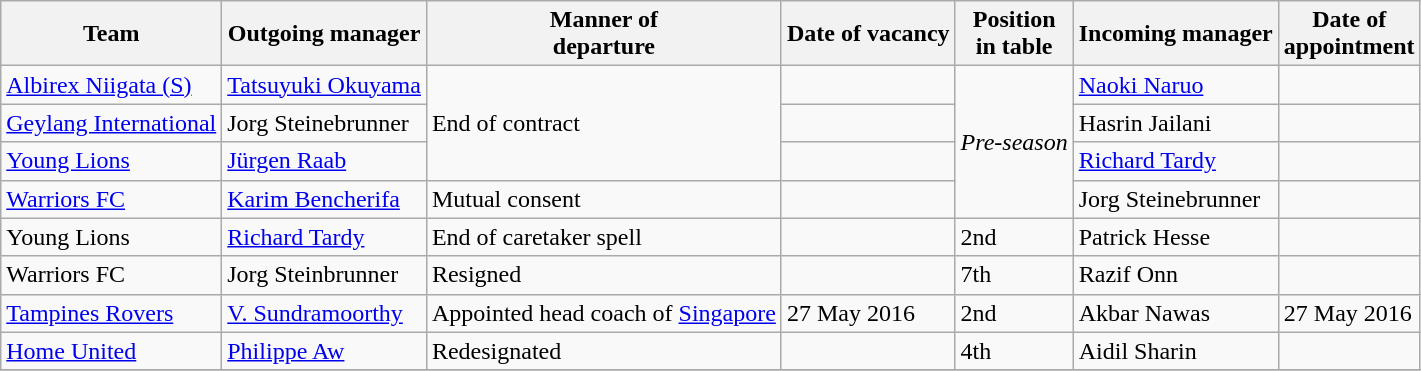<table class= "wikitable sortable" style= "text-align:left;">
<tr>
<th>Team</th>
<th>Outgoing manager</th>
<th>Manner of<br>departure</th>
<th>Date of vacancy</th>
<th>Position<br>in table</th>
<th>Incoming manager</th>
<th>Date of<br>appointment</th>
</tr>
<tr>
<td> <a href='#'>Albirex Niigata (S)</a></td>
<td> <a href='#'>Tatsuyuki Okuyama</a></td>
<td rowspan=3>End of contract</td>
<td></td>
<td rowspan=4><em>Pre-season</em></td>
<td> <a href='#'>Naoki Naruo</a></td>
<td></td>
</tr>
<tr>
<td><a href='#'>Geylang International</a></td>
<td> Jorg Steinebrunner</td>
<td></td>
<td>Hasrin Jailani</td>
<td></td>
</tr>
<tr>
<td> <a href='#'>Young Lions</a></td>
<td> <a href='#'>Jürgen Raab</a></td>
<td></td>
<td> <a href='#'>Richard Tardy</a></td>
<td></td>
</tr>
<tr>
<td><a href='#'>Warriors FC</a></td>
<td> <a href='#'>Karim Bencherifa</a></td>
<td>Mutual consent</td>
<td></td>
<td> Jorg Steinebrunner</td>
<td></td>
</tr>
<tr>
<td> Young Lions</td>
<td> <a href='#'>Richard Tardy</a></td>
<td>End of caretaker spell</td>
<td></td>
<td>2nd</td>
<td> Patrick Hesse</td>
<td></td>
</tr>
<tr>
<td>Warriors FC</td>
<td> Jorg Steinbrunner</td>
<td>Resigned</td>
<td></td>
<td>7th</td>
<td>Razif Onn</td>
<td></td>
</tr>
<tr>
<td><a href='#'>Tampines Rovers</a></td>
<td><a href='#'>V. Sundramoorthy</a></td>
<td>Appointed head coach of <a href='#'>Singapore</a></td>
<td>27 May 2016</td>
<td>2nd</td>
<td>Akbar Nawas</td>
<td>27 May 2016</td>
</tr>
<tr>
<td><a href='#'>Home United</a></td>
<td><a href='#'>Philippe Aw</a></td>
<td>Redesignated</td>
<td></td>
<td>4th</td>
<td>Aidil Sharin</td>
<td></td>
</tr>
<tr>
</tr>
</table>
